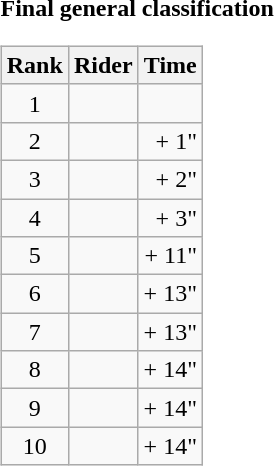<table>
<tr>
<td><strong>Final general classification</strong><br><table class="wikitable">
<tr>
<th scope="col">Rank</th>
<th scope="col">Rider</th>
<th scope="col">Time</th>
</tr>
<tr>
<td style="text-align:center;">1</td>
<td></td>
<td style="text-align:right;"></td>
</tr>
<tr>
<td style="text-align:center;">2</td>
<td></td>
<td style="text-align:right;">+ 1"</td>
</tr>
<tr>
<td style="text-align:center;">3</td>
<td></td>
<td style="text-align:right;">+ 2"</td>
</tr>
<tr>
<td style="text-align:center;">4</td>
<td></td>
<td style="text-align:right;">+ 3"</td>
</tr>
<tr>
<td style="text-align:center;">5</td>
<td></td>
<td style="text-align:right;">+ 11"</td>
</tr>
<tr>
<td style="text-align:center;">6</td>
<td></td>
<td style="text-align:right;">+ 13"</td>
</tr>
<tr>
<td style="text-align:center;">7</td>
<td></td>
<td style="text-align:right;">+ 13"</td>
</tr>
<tr>
<td style="text-align:center;">8</td>
<td></td>
<td style="text-align:right;">+ 14"</td>
</tr>
<tr>
<td style="text-align:center;">9</td>
<td></td>
<td style="text-align:right;">+ 14"</td>
</tr>
<tr>
<td style="text-align:center;">10</td>
<td></td>
<td style="text-align:right;">+ 14"</td>
</tr>
</table>
</td>
</tr>
</table>
